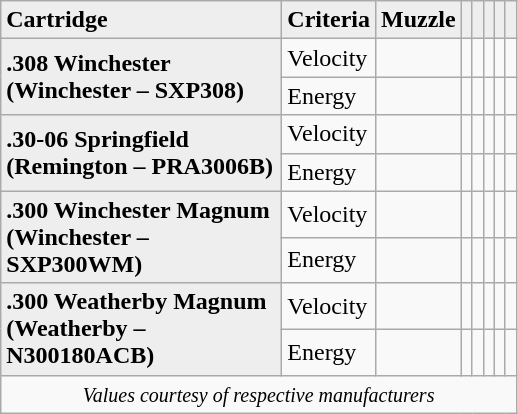<table class="wikitable">
<tr>
<td style="background: #eeeeee" width="180pt"><strong>Cartridge</strong></td>
<td style="background: #eeeeee"><strong>Criteria</strong></td>
<td style="background: #eeeeee"><strong>Muzzle</strong></td>
<td style="background: #eeeeee"><strong></strong></td>
<td style="background: #eeeeee"><strong></strong></td>
<td style="background: #eeeeee"><strong></strong></td>
<td style="background: #eeeeee"><strong></strong></td>
<td style="background: #eeeeee"><strong></strong></td>
</tr>
<tr>
<td style="background: #eeeeee" rowspan="2"><strong>.308 Winchester (Winchester – SXP308) </strong></td>
<td>Velocity</td>
<td></td>
<td></td>
<td></td>
<td></td>
<td></td>
<td></td>
</tr>
<tr>
<td>Energy</td>
<td></td>
<td></td>
<td></td>
<td></td>
<td></td>
<td></td>
</tr>
<tr>
<td style="background: #eeeeee" rowspan="2"><strong>.30-06 Springfield (Remington – PRA3006B) </strong></td>
<td>Velocity</td>
<td></td>
<td></td>
<td></td>
<td></td>
<td></td>
<td></td>
</tr>
<tr>
<td>Energy</td>
<td></td>
<td></td>
<td></td>
<td></td>
<td></td>
<td></td>
</tr>
<tr>
<td style="background: #eeeeee" rowspan="2"><strong>.300 Winchester Magnum (Winchester – SXP300WM) </strong></td>
<td>Velocity</td>
<td></td>
<td></td>
<td></td>
<td></td>
<td></td>
<td></td>
</tr>
<tr>
<td>Energy</td>
<td></td>
<td></td>
<td></td>
<td></td>
<td></td>
<td></td>
</tr>
<tr>
<td style="background: #eeeeee" rowspan="2"><strong>.300 Weatherby Magnum (Weatherby – N300180ACB) </strong></td>
<td>Velocity</td>
<td></td>
<td></td>
<td></td>
<td></td>
<td></td>
<td></td>
</tr>
<tr>
<td>Energy</td>
<td></td>
<td></td>
<td></td>
<td></td>
<td></td>
<td></td>
</tr>
<tr>
<td colspan="9" align="center"><small><em>Values courtesy of respective manufacturers</em></small></td>
</tr>
</table>
